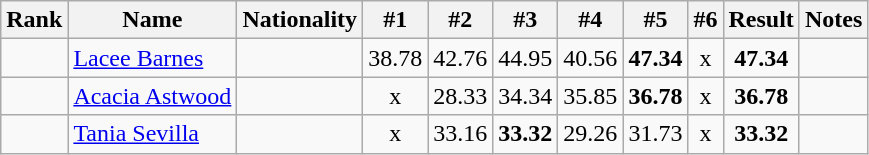<table class="wikitable sortable" style="text-align:center">
<tr>
<th>Rank</th>
<th>Name</th>
<th>Nationality</th>
<th>#1</th>
<th>#2</th>
<th>#3</th>
<th>#4</th>
<th>#5</th>
<th>#6</th>
<th>Result</th>
<th>Notes</th>
</tr>
<tr>
<td></td>
<td align=left><a href='#'>Lacee Barnes</a></td>
<td align=left></td>
<td>38.78</td>
<td>42.76</td>
<td>44.95</td>
<td>40.56</td>
<td><strong>47.34</strong></td>
<td>x</td>
<td><strong>47.34</strong></td>
<td></td>
</tr>
<tr>
<td></td>
<td align=left><a href='#'>Acacia Astwood</a></td>
<td align=left></td>
<td>x</td>
<td>28.33</td>
<td>34.34</td>
<td>35.85</td>
<td><strong>36.78</strong></td>
<td>x</td>
<td><strong>36.78</strong></td>
<td></td>
</tr>
<tr>
<td></td>
<td align=left><a href='#'>Tania Sevilla</a></td>
<td align=left></td>
<td>x</td>
<td>33.16</td>
<td><strong>33.32</strong></td>
<td>29.26</td>
<td>31.73</td>
<td>x</td>
<td><strong>33.32</strong></td>
<td></td>
</tr>
</table>
